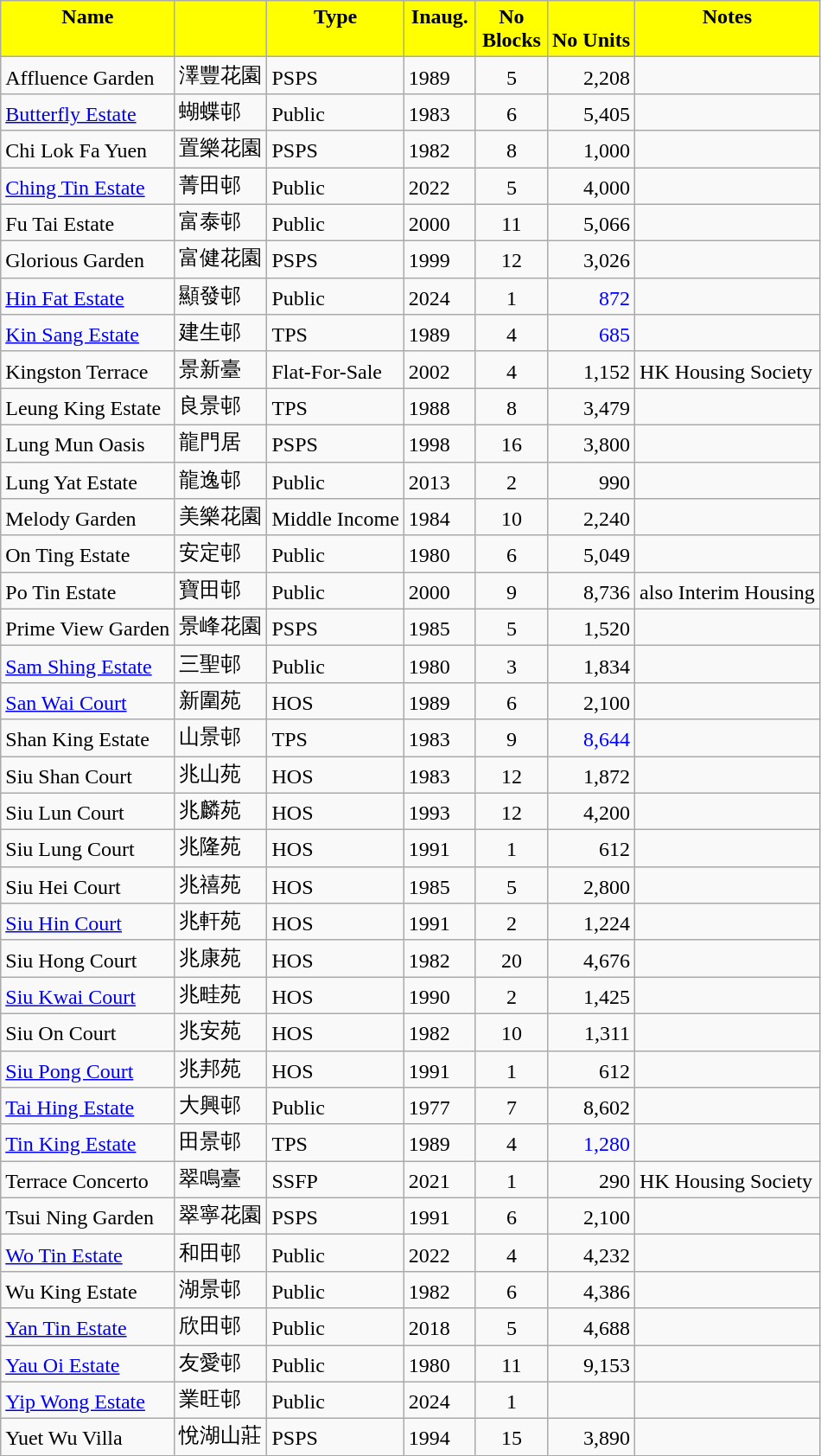<table class="wikitable">
<tr style="text-align:center; font-weight:bold; background:yellow; vertical-align:top;">
<td style="height:12.75; width:143.25; ">Name</td>
<td style="text-align:center; width:72.75; vertical-align:top;"></td>
<td style="width:59.25; ">Type</td>
<td style="width:48px; ">Inaug.</td>
<td style="width:48px; ">No Blocks</td>
<td style="text-align:right; width:48.75; vertical-align:bottom;">No Units</td>
<td style="width:150.75; ">Notes</td>
</tr>
<tr style="vertical-align:bottom;">
<td style="height:12.75;">Affluence Garden</td>
<td>澤豐花園</td>
<td>PSPS</td>
<td>1989</td>
<td style="text-align:center;">5</td>
<td style="text-align:right;">2,208</td>
<td></td>
</tr>
<tr style="vertical-align:bottom;">
<td style="height:12.75;"><a href='#'>Butterfly Estate</a></td>
<td>蝴蝶邨</td>
<td>Public</td>
<td>1983</td>
<td style="text-align:center;">6</td>
<td style="text-align:right;">5,405</td>
<td></td>
</tr>
<tr style="vertical-align:bottom;">
<td style="height:12.75;">Chi Lok Fa Yuen</td>
<td>置樂花園</td>
<td>PSPS</td>
<td>1982</td>
<td style="text-align:center;">8</td>
<td style="text-align:right;">1,000</td>
<td></td>
</tr>
<tr style="vertical-align:bottom;">
<td style="height:12.75;"><a href='#'>Ching Tin Estate</a></td>
<td>菁田邨</td>
<td>Public</td>
<td>2022</td>
<td style="text-align:center;">5</td>
<td style="text-align:right;">4,000</td>
<td></td>
</tr>
<tr style="vertical-align:bottom;">
<td style="height:12.75;">Fu Tai Estate</td>
<td>富泰邨</td>
<td>Public</td>
<td>2000</td>
<td style="text-align:center;">11</td>
<td style="text-align:right;">5,066</td>
<td></td>
</tr>
<tr style="vertical-align:bottom;">
<td style="height:12.75;">Glorious Garden</td>
<td>富健花園</td>
<td>PSPS</td>
<td>1999</td>
<td style="text-align:center;">12</td>
<td style="text-align:right;">3,026</td>
<td></td>
</tr>
<tr style="vertical-align:bottom;">
<td style="height:12.75;"><a href='#'>Hin Fat Estate</a></td>
<td>顯發邨</td>
<td>Public</td>
<td>2024</td>
<td style="text-align:center;">1</td>
<td style="color:#00f; text-align:right;">872</td>
<td></td>
</tr>
<tr style="vertical-align:bottom;">
<td style="height:12.75;"><a href='#'>Kin Sang Estate</a></td>
<td>建生邨</td>
<td>TPS</td>
<td>1989</td>
<td style="text-align:center;">4</td>
<td style="color:#00f; text-align:right;">685</td>
<td></td>
</tr>
<tr style="vertical-align:bottom;">
<td style="height:12.75;">Kingston Terrace</td>
<td>景新臺</td>
<td>Flat-For-Sale</td>
<td>2002</td>
<td style="text-align:center;">4</td>
<td style="text-align:right;">1,152</td>
<td>HK Housing Society</td>
</tr>
<tr style="vertical-align:bottom;">
<td style="height:12.75;">Leung King Estate</td>
<td>良景邨</td>
<td>TPS</td>
<td>1988</td>
<td style="text-align:center;">8</td>
<td style="text-align:right;">3,479</td>
<td></td>
</tr>
<tr style="vertical-align:bottom;">
<td style="height:12.75;">Lung Mun Oasis</td>
<td>龍門居</td>
<td>PSPS</td>
<td>1998</td>
<td style="text-align:center;">16</td>
<td style="text-align:right;">3,800</td>
<td></td>
</tr>
<tr style="vertical-align:bottom;">
<td style="height:12.75;">Lung Yat Estate</td>
<td>龍逸邨</td>
<td>Public</td>
<td>2013</td>
<td style="text-align:center;">2</td>
<td style="text-align:right;">990</td>
<td></td>
</tr>
<tr style="vertical-align:bottom;">
<td style="height:12.75;">Melody Garden</td>
<td>美樂花園</td>
<td>Middle Income</td>
<td>1984</td>
<td style="text-align:center;">10</td>
<td style="text-align:right;">2,240</td>
<td></td>
</tr>
<tr style="vertical-align:bottom;">
<td style="height:12.75;">On Ting Estate</td>
<td>安定邨</td>
<td>Public</td>
<td>1980</td>
<td style="text-align:center;">6</td>
<td style="text-align:right;">5,049</td>
<td></td>
</tr>
<tr style="vertical-align:bottom;">
<td style="height:12.75;">Po Tin Estate</td>
<td>寶田邨</td>
<td>Public</td>
<td>2000</td>
<td style="text-align:center;">9</td>
<td style="text-align:right;">8,736</td>
<td>also Interim Housing</td>
</tr>
<tr style="vertical-align:bottom;">
<td style="height:12.75;">Prime View Garden</td>
<td>景峰花園</td>
<td>PSPS</td>
<td>1985</td>
<td style="text-align:center;">5</td>
<td style="text-align:right;">1,520</td>
<td></td>
</tr>
<tr style="vertical-align:bottom;">
<td style="height:12.75;"><a href='#'>Sam Shing Estate</a></td>
<td>三聖邨</td>
<td>Public</td>
<td>1980</td>
<td style="text-align:center;">3</td>
<td style="text-align:right;">1,834</td>
<td></td>
</tr>
<tr style="vertical-align:bottom;">
<td style="height:12.75;"><a href='#'>San Wai Court</a></td>
<td>新圍苑</td>
<td>HOS</td>
<td>1989</td>
<td style="text-align:center;">6</td>
<td style="text-align:right;">2,100</td>
<td></td>
</tr>
<tr style="vertical-align:bottom;">
<td style="height:12.75;">Shan King Estate</td>
<td>山景邨</td>
<td>TPS</td>
<td>1983</td>
<td style="text-align:center;">9</td>
<td style="color:#00f; text-align:right;">8,644</td>
<td></td>
</tr>
<tr style="vertical-align:bottom;">
<td style="height:12.75;">Siu Shan Court</td>
<td>兆山苑</td>
<td>HOS</td>
<td>1983</td>
<td style="text-align:center;">12</td>
<td style="text-align:right;">1,872</td>
<td></td>
</tr>
<tr style="vertical-align:bottom;">
<td style="height:12.75;">Siu Lun Court</td>
<td>兆麟苑</td>
<td>HOS</td>
<td>1993</td>
<td style="text-align:center;">12</td>
<td style="text-align:right;">4,200</td>
<td></td>
</tr>
<tr style="vertical-align:bottom;">
<td style="height:12.75;">Siu Lung Court</td>
<td>兆隆苑</td>
<td>HOS</td>
<td>1991</td>
<td style="text-align:center;">1</td>
<td style="text-align:right;">612</td>
<td></td>
</tr>
<tr style="vertical-align:bottom;">
<td style="height:12.75;">Siu Hei Court</td>
<td>兆禧苑</td>
<td>HOS</td>
<td>1985</td>
<td style="text-align:center;">5</td>
<td style="text-align:right;">2,800</td>
<td></td>
</tr>
<tr style="vertical-align:bottom;">
<td style="height:12.75;"><a href='#'>Siu Hin Court</a></td>
<td>兆軒苑</td>
<td>HOS</td>
<td>1991</td>
<td style="text-align:center;">2</td>
<td style="text-align:right;">1,224</td>
<td></td>
</tr>
<tr style="vertical-align:bottom;">
<td style="height:12.75;">Siu Hong Court</td>
<td>兆康苑</td>
<td>HOS</td>
<td>1982</td>
<td style="text-align:center;">20</td>
<td style="text-align:right;">4,676</td>
<td></td>
</tr>
<tr style="vertical-align:bottom;">
<td style="height:12.75;"><a href='#'>Siu Kwai Court</a></td>
<td>兆畦苑</td>
<td>HOS</td>
<td>1990</td>
<td style="text-align:center;">2</td>
<td style="text-align:right;">1,425</td>
<td></td>
</tr>
<tr style="vertical-align:bottom;">
<td style="height:12.75;">Siu On Court</td>
<td>兆安苑</td>
<td>HOS</td>
<td>1982</td>
<td style="text-align:center;">10</td>
<td style="text-align:right;">1,311</td>
<td></td>
</tr>
<tr style="vertical-align:bottom;">
<td style="height:12.75;"><a href='#'>Siu Pong Court</a></td>
<td>兆邦苑</td>
<td>HOS</td>
<td>1991</td>
<td style="text-align:center;">1</td>
<td style="text-align:right;">612</td>
<td></td>
</tr>
<tr style="vertical-align:bottom;">
<td style="height:12.75;"><a href='#'>Tai Hing Estate</a></td>
<td>大興邨</td>
<td>Public</td>
<td>1977</td>
<td style="text-align:center;">7</td>
<td style="text-align:right;">8,602</td>
<td></td>
</tr>
<tr style="vertical-align:bottom;">
<td style="height:12.75;"><a href='#'>Tin King Estate</a></td>
<td>田景邨</td>
<td>TPS</td>
<td>1989</td>
<td style="text-align:center;">4</td>
<td style="color:#00f; text-align:right;">1,280</td>
<td></td>
</tr>
<tr style="vertical-align:bottom;">
<td style="height:12.75;">Terrace Concerto</td>
<td>翠鳴臺</td>
<td>SSFP</td>
<td>2021</td>
<td style="text-align:center;">1</td>
<td style="text-align:right;">290</td>
<td>HK Housing Society</td>
</tr>
<tr style="vertical-align:bottom;">
<td style="height:12.75;">Tsui Ning Garden</td>
<td>翠寧花園</td>
<td>PSPS</td>
<td>1991</td>
<td style="text-align:center;">6</td>
<td style="text-align:right;">2,100</td>
<td></td>
</tr>
<tr style="vertical-align:bottom;">
<td style="height:12.75;"><a href='#'>Wo Tin Estate</a></td>
<td>和田邨</td>
<td>Public</td>
<td>2022</td>
<td style="text-align:center;">4</td>
<td style="text-align:right;">4,232</td>
<td></td>
</tr>
<tr style="vertical-align:bottom;">
<td style="height:12.75;">Wu King Estate</td>
<td>湖景邨</td>
<td>Public</td>
<td>1982</td>
<td style="text-align:center;">6</td>
<td style="text-align:right;">4,386</td>
<td></td>
</tr>
<tr style="vertical-align:bottom;">
<td style="height:12.75;"><a href='#'>Yan Tin Estate</a></td>
<td>欣田邨</td>
<td>Public</td>
<td>2018</td>
<td style="text-align:center;">5</td>
<td style="text-align:right;">4,688</td>
<td></td>
</tr>
<tr style="vertical-align:bottom;">
<td style="height:12.75;"><a href='#'>Yau Oi Estate</a></td>
<td>友愛邨</td>
<td>Public</td>
<td>1980</td>
<td style="text-align:center;">11</td>
<td style="text-align:right;">9,153</td>
<td></td>
</tr>
<tr style="vertical-align:bottom;">
<td style="height:12.75;"><a href='#'>Yip Wong Estate</a></td>
<td>業旺邨</td>
<td>Public</td>
<td>2024</td>
<td style="text-align:center;">1</td>
<td style="text-align:right;"></td>
<td></td>
</tr>
<tr style="vertical-align:bottom;">
<td style="height:12.75;">Yuet Wu Villa</td>
<td>悅湖山莊</td>
<td>PSPS</td>
<td>1994</td>
<td style="text-align:center;">15</td>
<td style="text-align:right;">3,890</td>
<td></td>
</tr>
</table>
